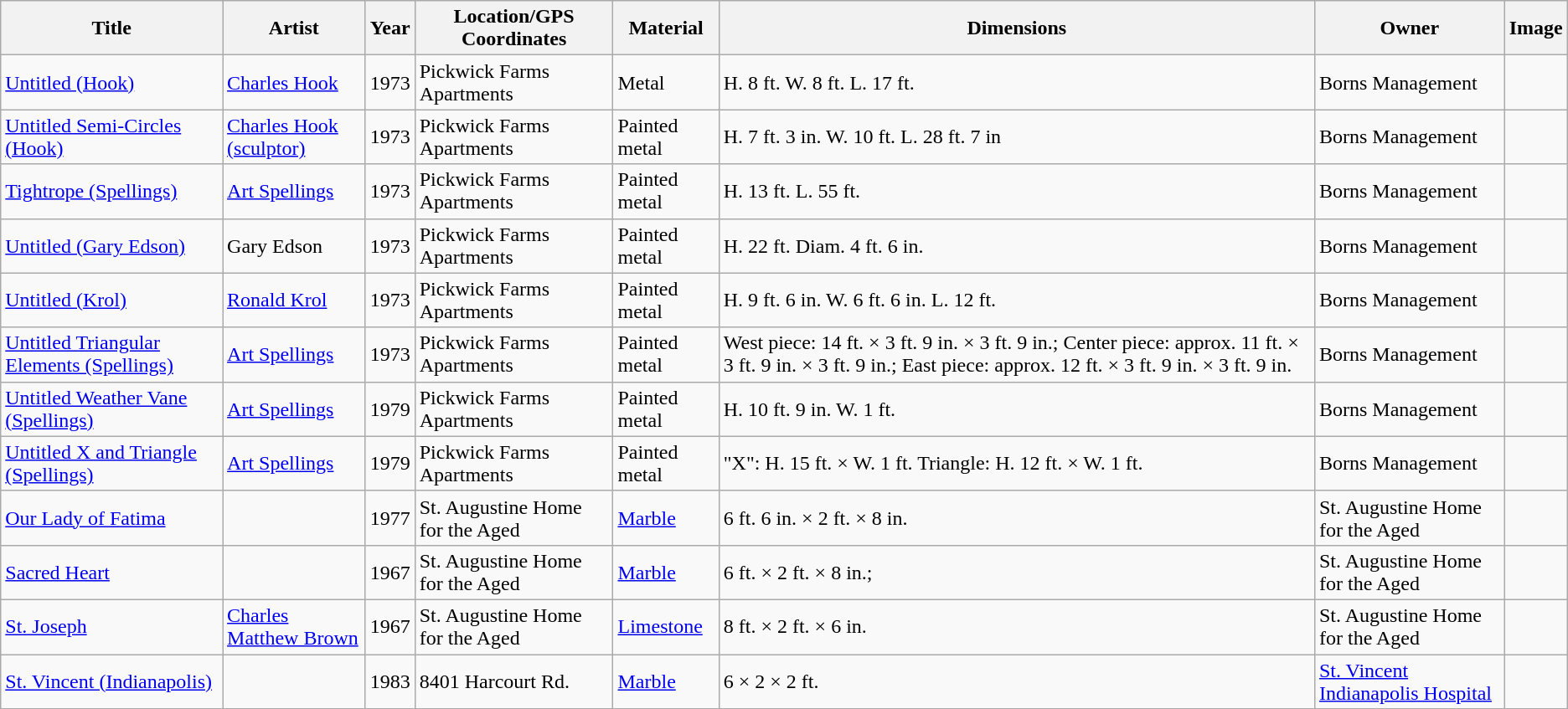<table class="wikitable sortable">
<tr>
<th>Title</th>
<th>Artist</th>
<th>Year</th>
<th>Location/GPS Coordinates</th>
<th>Material</th>
<th>Dimensions</th>
<th>Owner</th>
<th>Image</th>
</tr>
<tr>
<td><a href='#'>Untitled (Hook)</a></td>
<td><a href='#'>Charles Hook</a></td>
<td>1973</td>
<td>Pickwick Farms Apartments</td>
<td>Metal</td>
<td>H. 8 ft. W. 8 ft. L. 17 ft.</td>
<td>Borns Management</td>
<td></td>
</tr>
<tr>
<td><a href='#'>Untitled Semi-Circles (Hook)</a></td>
<td><a href='#'>Charles Hook (sculptor)</a></td>
<td>1973</td>
<td>Pickwick Farms Apartments</td>
<td>Painted metal</td>
<td>H. 7 ft. 3 in. W. 10 ft. L. 28 ft. 7 in</td>
<td>Borns Management</td>
<td></td>
</tr>
<tr>
<td><a href='#'>Tightrope (Spellings)</a></td>
<td><a href='#'>Art Spellings</a></td>
<td>1973</td>
<td>Pickwick Farms Apartments</td>
<td>Painted metal</td>
<td>H. 13 ft. L. 55 ft.</td>
<td>Borns Management</td>
<td></td>
</tr>
<tr>
<td><a href='#'>Untitled (Gary Edson)</a></td>
<td>Gary Edson</td>
<td>1973</td>
<td>Pickwick Farms Apartments </td>
<td>Painted metal</td>
<td>H. 22 ft. Diam. 4 ft. 6 in.</td>
<td>Borns Management</td>
<td></td>
</tr>
<tr>
<td><a href='#'>Untitled (Krol)</a></td>
<td><a href='#'>Ronald Krol</a></td>
<td>1973</td>
<td>Pickwick Farms Apartments </td>
<td>Painted metal</td>
<td>H. 9 ft. 6 in. W. 6 ft. 6 in. L. 12 ft.</td>
<td>Borns Management</td>
<td></td>
</tr>
<tr>
<td><a href='#'>Untitled Triangular Elements (Spellings)</a></td>
<td><a href='#'>Art Spellings</a></td>
<td>1973</td>
<td>Pickwick Farms Apartments</td>
<td>Painted metal</td>
<td>West piece: 14 ft. × 3 ft. 9 in. × 3 ft. 9 in.; Center piece: approx. 11 ft. × 3 ft. 9 in. × 3 ft. 9 in.; East piece: approx. 12 ft. × 3 ft. 9 in. × 3 ft. 9 in.</td>
<td>Borns Management</td>
<td></td>
</tr>
<tr>
<td><a href='#'>Untitled Weather Vane (Spellings)</a></td>
<td><a href='#'>Art Spellings</a></td>
<td>1979</td>
<td>Pickwick Farms Apartments</td>
<td>Painted metal</td>
<td>H. 10 ft. 9 in. W. 1 ft.</td>
<td>Borns Management</td>
<td></td>
</tr>
<tr>
<td><a href='#'>Untitled X and Triangle (Spellings)</a></td>
<td><a href='#'>Art Spellings</a></td>
<td>1979</td>
<td>Pickwick Farms Apartments</td>
<td>Painted metal</td>
<td>"X": H. 15 ft. × W. 1 ft. Triangle: H. 12 ft. × W. 1 ft.</td>
<td>Borns Management</td>
<td></td>
</tr>
<tr>
<td><a href='#'>Our Lady of Fatima</a></td>
<td></td>
<td>1977</td>
<td>St. Augustine Home for the Aged </td>
<td><a href='#'>Marble</a></td>
<td>6 ft. 6 in. × 2 ft. × 8 in.</td>
<td>St. Augustine Home for the Aged</td>
<td></td>
</tr>
<tr>
<td><a href='#'>Sacred Heart</a></td>
<td></td>
<td>1967</td>
<td>St. Augustine Home for the Aged</td>
<td><a href='#'>Marble</a></td>
<td>6 ft. × 2 ft. × 8 in.;</td>
<td>St. Augustine Home for the Aged</td>
<td></td>
</tr>
<tr>
<td><a href='#'>St. Joseph</a></td>
<td><a href='#'>Charles Matthew Brown</a></td>
<td>1967</td>
<td>St. Augustine Home for the Aged </td>
<td><a href='#'>Limestone</a></td>
<td>8 ft. × 2 ft. × 6 in.</td>
<td>St. Augustine Home for the Aged</td>
<td></td>
</tr>
<tr>
<td><a href='#'>St. Vincent (Indianapolis)</a></td>
<td></td>
<td>1983</td>
<td>8401 Harcourt Rd. </td>
<td><a href='#'>Marble</a></td>
<td>6 × 2 × 2 ft.</td>
<td><a href='#'>St. Vincent Indianapolis Hospital</a></td>
<td></td>
</tr>
<tr>
</tr>
</table>
